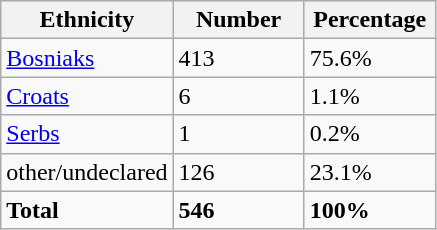<table class="wikitable">
<tr>
<th width="100px">Ethnicity</th>
<th width="80px">Number</th>
<th width="80px">Percentage</th>
</tr>
<tr>
<td><a href='#'>Bosniaks</a></td>
<td>413</td>
<td>75.6%</td>
</tr>
<tr>
<td><a href='#'>Croats</a></td>
<td>6</td>
<td>1.1%</td>
</tr>
<tr>
<td><a href='#'>Serbs</a></td>
<td>1</td>
<td>0.2%</td>
</tr>
<tr>
<td>other/undeclared</td>
<td>126</td>
<td>23.1%</td>
</tr>
<tr>
<td><strong>Total</strong></td>
<td><strong>546</strong></td>
<td><strong>100%</strong></td>
</tr>
</table>
